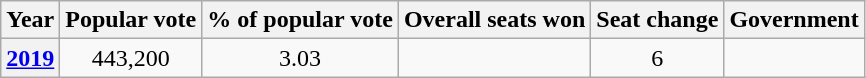<table class="wikitable" style="text-align:center">
<tr>
<th>Year</th>
<th>Popular vote</th>
<th>% of popular vote</th>
<th>Overall seats won</th>
<th>Seat change</th>
<th rowspan=1>Government</th>
</tr>
<tr>
<th><a href='#'>2019</a></th>
<td>443,200</td>
<td>3.03</td>
<td></td>
<td> 6</td>
<td></td>
</tr>
</table>
